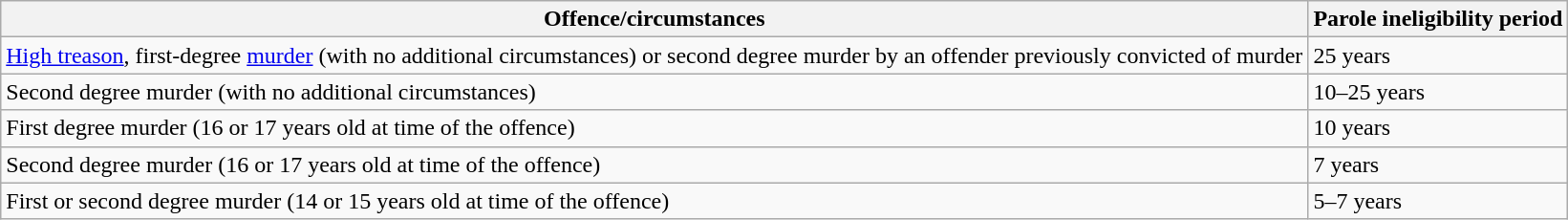<table class="wikitable">
<tr>
<th>Offence/circumstances</th>
<th>Parole ineligibility period</th>
</tr>
<tr>
<td><a href='#'>High treason</a>, first-degree <a href='#'>murder</a> (with no additional circumstances) or second degree murder by an offender previously convicted of murder</td>
<td>25 years</td>
</tr>
<tr>
<td>Second degree murder (with no additional circumstances)</td>
<td>10–25 years</td>
</tr>
<tr>
<td>First degree murder (16 or 17 years old at time of the offence)</td>
<td>10 years</td>
</tr>
<tr>
<td>Second degree murder (16 or 17 years old at time of the offence)</td>
<td>7 years</td>
</tr>
<tr>
<td>First or second degree murder (14 or 15 years old at time of the offence)</td>
<td>5–7 years</td>
</tr>
</table>
